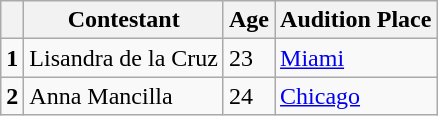<table class="wikitable">
<tr>
<th></th>
<th>Contestant</th>
<th>Age</th>
<th>Audition Place</th>
</tr>
<tr>
<td><strong>1</strong></td>
<td>Lisandra de la Cruz</td>
<td>23</td>
<td><a href='#'>Miami</a></td>
</tr>
<tr>
<td><strong>2</strong></td>
<td>Anna Mancilla</td>
<td>24</td>
<td><a href='#'>Chicago</a></td>
</tr>
</table>
